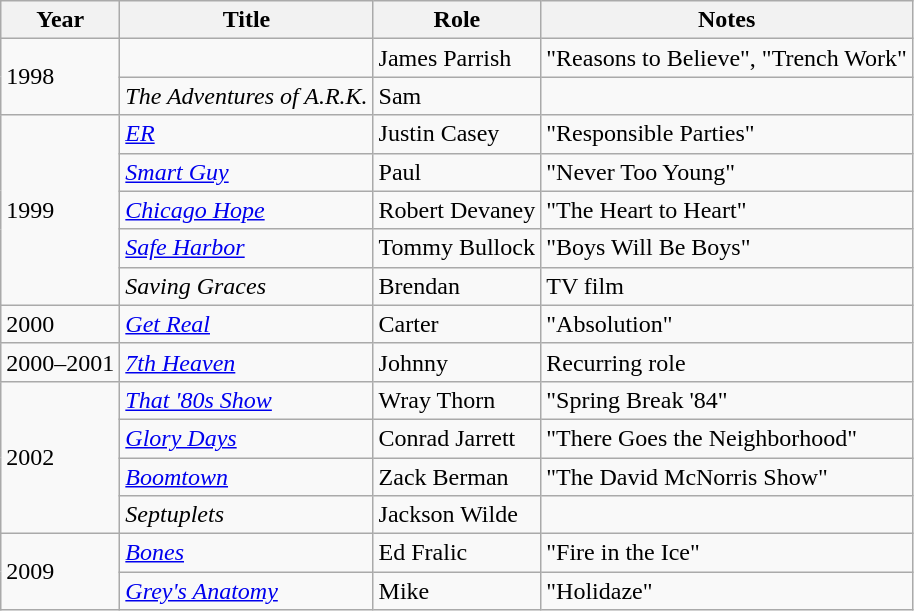<table class="wikitable sortable">
<tr>
<th>Year</th>
<th>Title</th>
<th>Role</th>
<th class="unsortable">Notes</th>
</tr>
<tr>
<td rowspan=2>1998</td>
<td><em></em></td>
<td>James Parrish</td>
<td>"Reasons to Believe", "Trench Work"</td>
</tr>
<tr>
<td><em>The Adventures of A.R.K.</em></td>
<td>Sam</td>
<td></td>
</tr>
<tr>
<td rowspan=5>1999</td>
<td><em><a href='#'>ER</a></em></td>
<td>Justin Casey</td>
<td>"Responsible Parties"</td>
</tr>
<tr>
<td><em><a href='#'>Smart Guy</a></em></td>
<td>Paul</td>
<td>"Never Too Young"</td>
</tr>
<tr>
<td><em><a href='#'>Chicago Hope</a></em></td>
<td>Robert Devaney</td>
<td>"The Heart to Heart"</td>
</tr>
<tr>
<td><em><a href='#'>Safe Harbor</a></em></td>
<td>Tommy Bullock</td>
<td>"Boys Will Be Boys"</td>
</tr>
<tr>
<td><em>Saving Graces</em></td>
<td>Brendan</td>
<td>TV film</td>
</tr>
<tr>
<td>2000</td>
<td><em><a href='#'>Get Real</a></em></td>
<td>Carter</td>
<td>"Absolution"</td>
</tr>
<tr>
<td>2000–2001</td>
<td><em><a href='#'>7th Heaven</a></em></td>
<td>Johnny</td>
<td>Recurring role</td>
</tr>
<tr>
<td rowspan=4>2002</td>
<td><em><a href='#'>That '80s Show</a></em></td>
<td>Wray Thorn</td>
<td>"Spring Break '84"</td>
</tr>
<tr>
<td><em><a href='#'>Glory Days</a></em></td>
<td>Conrad Jarrett</td>
<td>"There Goes the Neighborhood"</td>
</tr>
<tr>
<td><em><a href='#'>Boomtown</a></em></td>
<td>Zack Berman</td>
<td>"The David McNorris Show"</td>
</tr>
<tr>
<td><em>Septuplets</em></td>
<td>Jackson Wilde</td>
<td></td>
</tr>
<tr>
<td rowspan=2>2009</td>
<td><em><a href='#'>Bones</a></em></td>
<td>Ed Fralic</td>
<td>"Fire in the Ice"</td>
</tr>
<tr>
<td><em><a href='#'>Grey's Anatomy</a></em></td>
<td>Mike</td>
<td>"Holidaze"</td>
</tr>
</table>
